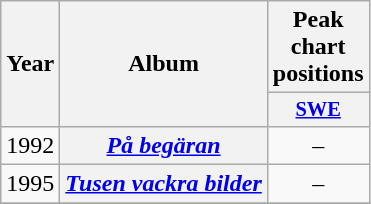<table class="wikitable plainrowheaders" style="text-align:center;" border="1">
<tr>
<th scope="col" rowspan="2">Year</th>
<th scope="col" rowspan="2">Album</th>
<th scope="col" colspan="1">Peak chart positions</th>
</tr>
<tr>
<th scope="col" style="width:3em;font-size:85%;"><a href='#'>SWE</a></th>
</tr>
<tr>
<td>1992</td>
<th scope="row"><em><a href='#'>På begäran</a></em></th>
<td>–</td>
</tr>
<tr>
<td>1995</td>
<th scope="row"><em><a href='#'>Tusen vackra bilder</a></em></th>
<td>–</td>
</tr>
<tr>
</tr>
</table>
